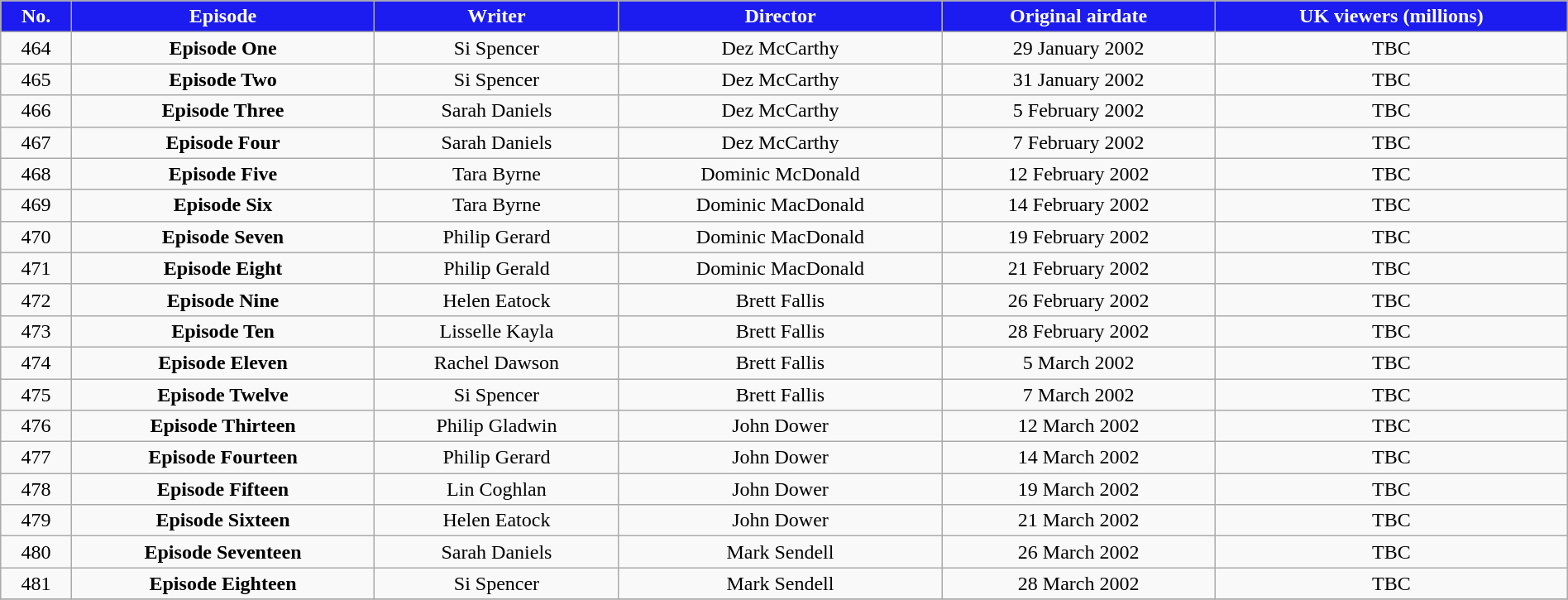<table class="wikitable" style="width:100%;">
<tr>
<th style="background: #1C1CF0; color:white">No.</th>
<th style="background: #1C1CF0; color:white">Episode</th>
<th style="background: #1C1CF0; color:white">Writer</th>
<th style="background: #1C1CF0; color:white">Director</th>
<th style="background: #1C1CF0; color:white">Original airdate</th>
<th style="background: #1C1CF0; color:white">UK viewers (millions)</th>
</tr>
<tr>
<td align="center">464</td>
<td align="center"><strong>Episode One</strong></td>
<td align="center">Si Spencer</td>
<td align="center">Dez McCarthy</td>
<td align="center">29 January 2002</td>
<td align="center">TBC</td>
</tr>
<tr>
<td align="center">465</td>
<td align="center"><strong>Episode Two</strong></td>
<td align="center">Si Spencer</td>
<td align="center">Dez McCarthy</td>
<td align="center">31 January 2002</td>
<td align="center">TBC</td>
</tr>
<tr>
<td align="center">466</td>
<td align="center"><strong>Episode Three</strong></td>
<td align="center">Sarah Daniels</td>
<td align="center">Dez McCarthy</td>
<td align="center">5 February 2002</td>
<td align="center">TBC</td>
</tr>
<tr>
<td align="center">467</td>
<td align="center"><strong>Episode Four</strong></td>
<td align="center">Sarah Daniels</td>
<td align="center">Dez McCarthy</td>
<td align="center">7 February 2002</td>
<td align="center">TBC</td>
</tr>
<tr>
<td align="center">468</td>
<td align="center"><strong>Episode Five</strong></td>
<td align="center">Tara Byrne</td>
<td align="center">Dominic McDonald</td>
<td align="center">12 February 2002</td>
<td align="center">TBC</td>
</tr>
<tr>
<td align="center">469</td>
<td align="center"><strong>Episode Six</strong></td>
<td align="center">Tara Byrne</td>
<td align="center">Dominic MacDonald</td>
<td align="center">14 February 2002</td>
<td align="center">TBC</td>
</tr>
<tr>
<td align="center">470</td>
<td align="center"><strong>Episode Seven</strong></td>
<td align="center">Philip Gerard</td>
<td align="center">Dominic MacDonald</td>
<td align="center">19 February 2002</td>
<td align="center">TBC</td>
</tr>
<tr>
<td align="center">471</td>
<td align="center"><strong>Episode Eight</strong></td>
<td align="center">Philip Gerald</td>
<td align="center">Dominic MacDonald</td>
<td align="center">21 February 2002</td>
<td align="center">TBC</td>
</tr>
<tr>
<td align="center">472</td>
<td align="center"><strong>Episode Nine</strong></td>
<td align="center">Helen Eatock</td>
<td align="center">Brett Fallis</td>
<td align="center">26 February 2002</td>
<td align="center">TBC</td>
</tr>
<tr>
<td align="center">473</td>
<td align="center"><strong>Episode Ten</strong></td>
<td align="center">Lisselle Kayla</td>
<td align="center">Brett Fallis</td>
<td align="center">28 February 2002</td>
<td align="center">TBC</td>
</tr>
<tr>
<td align="center">474</td>
<td align="center"><strong>Episode Eleven</strong></td>
<td align="center">Rachel Dawson</td>
<td align="center">Brett Fallis</td>
<td align="center">5 March 2002</td>
<td align="center">TBC</td>
</tr>
<tr>
<td align="center">475</td>
<td align="center"><strong>Episode Twelve</strong></td>
<td align="center">Si Spencer</td>
<td align="center">Brett Fallis</td>
<td align="center">7 March 2002</td>
<td align="center">TBC</td>
</tr>
<tr>
<td align="center">476</td>
<td align="center"><strong>Episode Thirteen</strong></td>
<td align="center">Philip Gladwin</td>
<td align="center">John Dower</td>
<td align="center">12 March 2002</td>
<td align="center">TBC</td>
</tr>
<tr>
<td align="center">477</td>
<td align="center"><strong>Episode Fourteen</strong></td>
<td align="center">Philip Gerard</td>
<td align="center">John Dower</td>
<td align="center">14 March 2002</td>
<td align="center">TBC</td>
</tr>
<tr>
<td align="center">478</td>
<td align="center"><strong>Episode Fifteen</strong></td>
<td align="center">Lin Coghlan</td>
<td align="center">John Dower</td>
<td align="center">19 March 2002</td>
<td align="center">TBC</td>
</tr>
<tr>
<td align="center">479</td>
<td align="center"><strong>Episode Sixteen</strong></td>
<td align="center">Helen Eatock</td>
<td align="center">John Dower</td>
<td align="center">21 March 2002</td>
<td align="center">TBC</td>
</tr>
<tr>
<td align="center">480</td>
<td align="center"><strong>Episode Seventeen</strong></td>
<td align="center">Sarah Daniels</td>
<td align="center">Mark Sendell</td>
<td align="center">26 March 2002</td>
<td align="center">TBC</td>
</tr>
<tr>
<td align="center">481</td>
<td align="center"><strong>Episode Eighteen</strong></td>
<td align="center">Si Spencer</td>
<td align="center">Mark Sendell</td>
<td align="center">28 March 2002</td>
<td align="center">TBC</td>
</tr>
<tr>
</tr>
</table>
